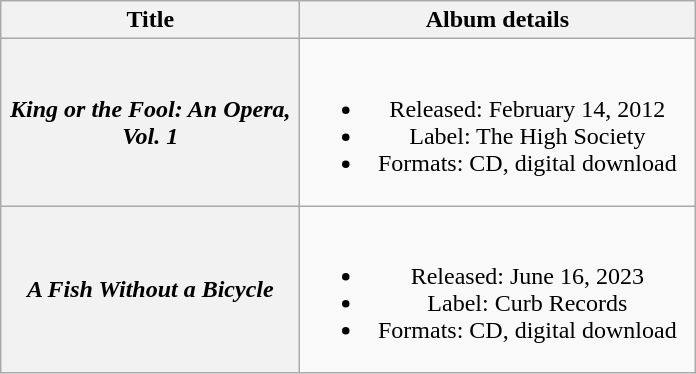<table class="wikitable plainrowheaders" style="text-align:center;" border="1">
<tr>
<th scope="col" style="width:12em;">Title</th>
<th scope="col" style="width:16em;">Album details</th>
</tr>
<tr>
<th scope="row"><em>King or the Fool: An Opera, Vol. 1</em></th>
<td><br><ul><li>Released: February 14, 2012</li><li>Label: The High Society</li><li>Formats: CD, digital download</li></ul></td>
</tr>
<tr>
<th scope="row"><em>A Fish Without a Bicycle</em></th>
<td><br><ul><li>Released: June 16, 2023</li><li>Label: Curb Records</li><li>Formats: CD, digital download</li></ul></td>
</tr>
</table>
